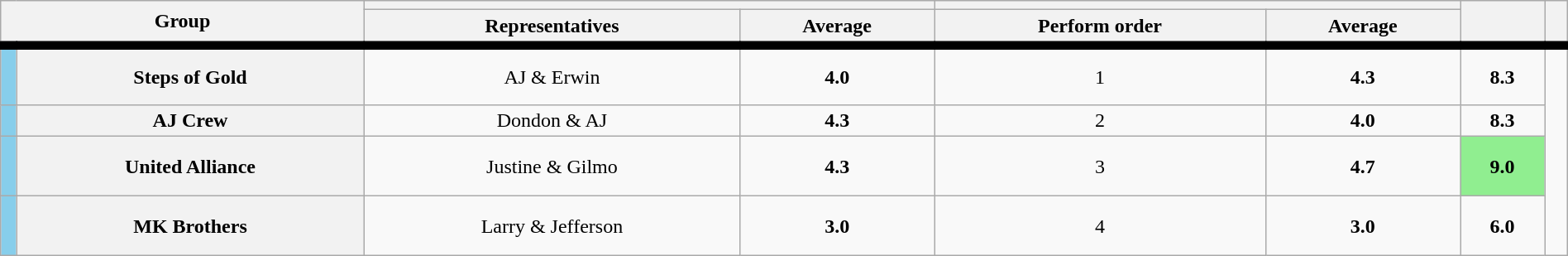<table class="wikitable plainrowheaders" style="text-align:center; width:100%">
<tr>
<th colspan="2" rowspan="2">Group</th>
<th colspan="2"></th>
<th colspan="2"></th>
<th rowspan="2"></th>
<th rowspan="2"></th>
</tr>
<tr>
<th>Representatives</th>
<th>Average</th>
<th>Perform order</th>
<th>Average</th>
</tr>
<tr style="border-top: 7px solid; height: 3em;">
<th width="01%" style="background:#87ceeb;"></th>
<th>Steps of Gold</th>
<td>AJ & Erwin</td>
<td><strong>4.0</strong><br></td>
<td>1</td>
<td><strong>4.3</strong><br></td>
<td><strong>8.3</strong><br></td>
<td rowspan="4"></td>
</tr>
<tr>
<th width="01%" style="background:#87ceeb;"></th>
<th>AJ Crew</th>
<td>Dondon & AJ</td>
<td><strong>4.3</strong><br></td>
<td>2</td>
<td><strong>4.0</strong><br></td>
<td><strong>8.3</strong><br></td>
</tr>
<tr style="height: 3em;">
<th width="01%" style="background:#87ceeb;"></th>
<th>United Alliance</th>
<td>Justine & Gilmo</td>
<td><strong>4.3</strong><br></td>
<td>3</td>
<td><strong>4.7</strong><br></td>
<td style="background:#90ee90;"><strong>9.0</strong><br></td>
</tr>
<tr style="height: 3em;">
<th width="01%" style="background:#87ceeb;"></th>
<th>MK Brothers</th>
<td>Larry & Jefferson</td>
<td><strong>3.0</strong><br></td>
<td>4</td>
<td><strong>3.0</strong><br></td>
<td><strong>6.0</strong><br></td>
</tr>
</table>
